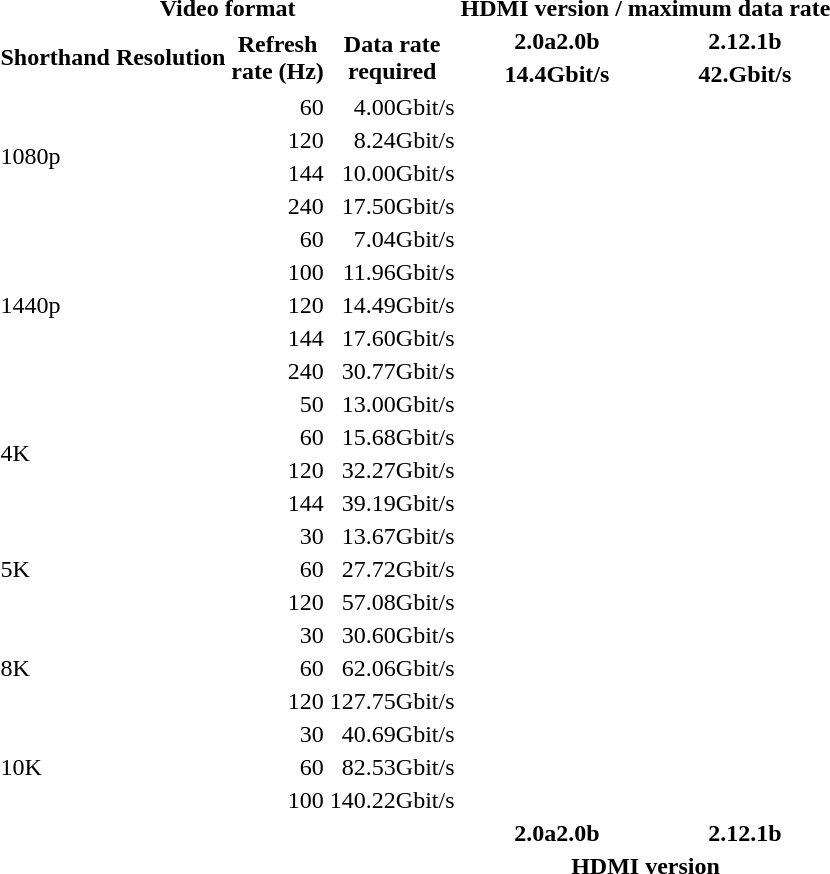<table>
<tr>
<th colspan=4>Video format</th>
<th colspan=2>HDMI version / maximum data rate</th>
</tr>
<tr>
<th rowspan=2>Shorthand</th>
<th rowspan=2>Resolution</th>
<th rowspan=2>Refresh<br>rate (Hz)</th>
<th rowspan=2>Data rate<br>required</th>
<th>2.0a2.0b</th>
<th>2.12.1b</th>
</tr>
<tr>
<th>14.4Gbit/s</th>
<th>42.Gbit/s</th>
</tr>
<tr>
<td rowspan="4">1080p</td>
<td rowspan="4"></td>
<td style="text-align:right;">60</td>
<td align="right">4.00Gbit/s</td>
<td></td>
<td></td>
</tr>
<tr>
<td style="text-align:right;">120</td>
<td align="right">8.24Gbit/s</td>
<td></td>
<td></td>
</tr>
<tr>
<td style="text-align:right;">144</td>
<td align="right">10.00Gbit/s</td>
<td></td>
<td></td>
</tr>
<tr>
<td style="text-align:right;">240</td>
<td align="right">17.50Gbit/s</td>
<td></td>
<td></td>
</tr>
<tr>
<td rowspan="5">1440p</td>
<td rowspan="5"></td>
<td style="text-align:right;">60</td>
<td align="right">7.04Gbit/s</td>
<td></td>
<td></td>
</tr>
<tr>
<td style="text-align:right;">100</td>
<td align="right">11.96Gbit/s</td>
<td></td>
<td></td>
</tr>
<tr>
<td style="text-align:right;">120</td>
<td align="right">14.49Gbit/s</td>
<td></td>
<td></td>
</tr>
<tr>
<td style="text-align:right;">144</td>
<td align="right">17.60Gbit/s</td>
<td></td>
<td></td>
</tr>
<tr>
<td style="text-align:right;">240</td>
<td align="right">30.77Gbit/s</td>
<td></td>
<td></td>
</tr>
<tr>
<td rowspan="4">4K</td>
<td rowspan="4"></td>
<td style="text-align:right;">50</td>
<td align="right">13.00Gbit/s</td>
<td></td>
<td></td>
</tr>
<tr>
<td style="text-align:right;">60</td>
<td align="right">15.68Gbit/s</td>
<td></td>
<td></td>
</tr>
<tr>
<td style="text-align:right;">120</td>
<td align="right">32.27Gbit/s</td>
<td></td>
<td></td>
</tr>
<tr>
<td style="text-align:right;">144</td>
<td align="right">39.19Gbit/s</td>
<td></td>
<td></td>
</tr>
<tr>
<td rowspan="3">5K</td>
<td rowspan="3"></td>
<td style="text-align:right;">30</td>
<td align="right">13.67Gbit/s</td>
<td></td>
<td></td>
</tr>
<tr>
<td style="text-align:right;">60</td>
<td align="right">27.72Gbit/s</td>
<td></td>
<td></td>
</tr>
<tr>
<td style="text-align:right;">120</td>
<td align="right">57.08Gbit/s</td>
<td></td>
<td></td>
</tr>
<tr>
<td rowspan="3">8K</td>
<td rowspan="3"></td>
<td style="text-align:right;">30</td>
<td align="right">30.60Gbit/s</td>
<td></td>
<td></td>
</tr>
<tr>
<td style="text-align:right;">60</td>
<td align="right">62.06Gbit/s</td>
<td></td>
<td></td>
</tr>
<tr>
<td style="text-align:right;">120</td>
<td align="right">127.75Gbit/s</td>
<td></td>
<td></td>
</tr>
<tr>
<td rowspan="3">10K</td>
<td rowspan="3"></td>
<td style="text-align:right;">30</td>
<td align="right">40.69Gbit/s</td>
<td></td>
<td></td>
</tr>
<tr>
<td style="text-align:right;">60</td>
<td align="right">82.53Gbit/s</td>
<td></td>
<td></td>
</tr>
<tr>
<td style="text-align:right;">100</td>
<td align="right">140.22Gbit/s</td>
<td></td>
<td></td>
</tr>
<tr>
<th rowspan=2 colspan=4></th>
<th>2.0a2.0b</th>
<th>2.12.1b</th>
</tr>
<tr>
<th colspan=2>HDMI version</th>
</tr>
</table>
